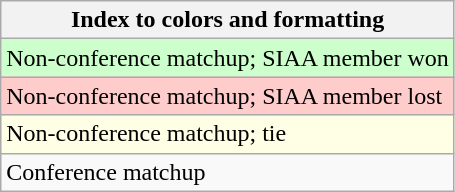<table class="wikitable">
<tr>
<th>Index to colors and formatting</th>
</tr>
<tr bgcolor=#ccffcc>
<td>Non-conference matchup; SIAA member won</td>
</tr>
<tr bgcolor=#ffcccc>
<td>Non-conference matchup; SIAA member lost</td>
</tr>
<tr bgcolor=#ffffe6>
<td>Non-conference matchup; tie</td>
</tr>
<tr>
<td>Conference matchup</td>
</tr>
</table>
